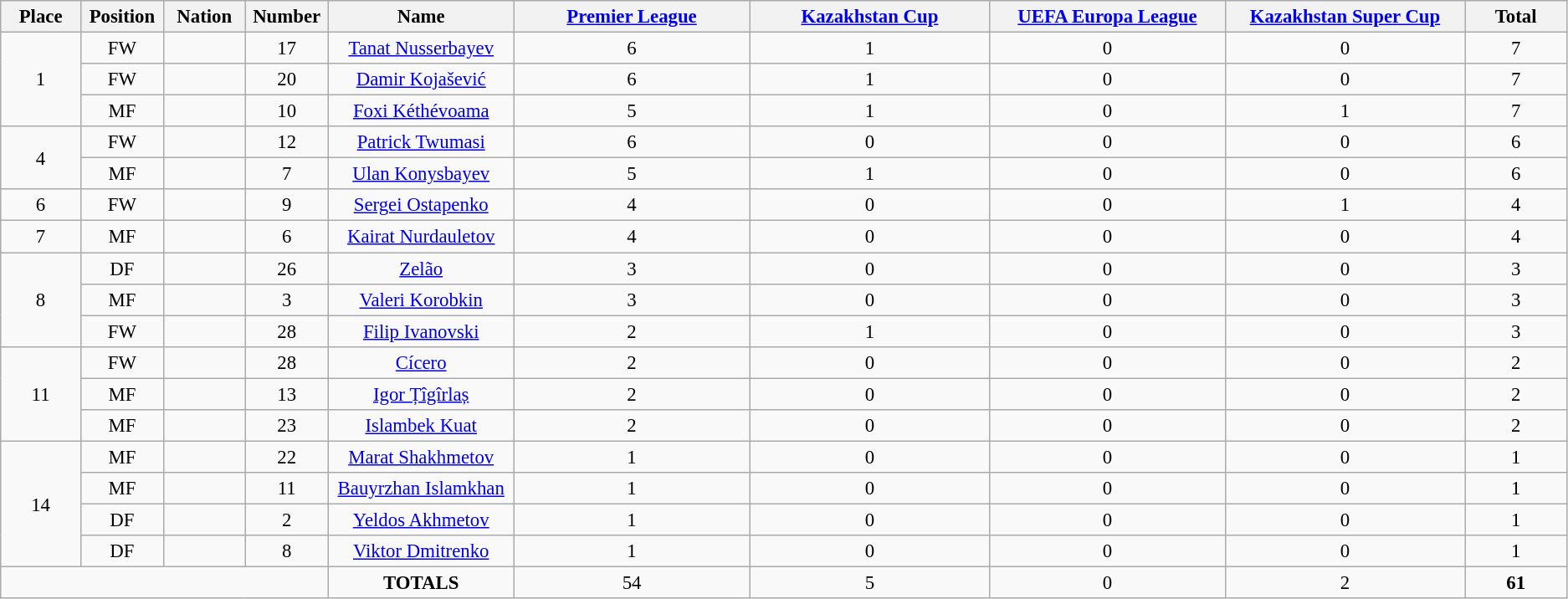<table class="wikitable" style="font-size: 95%; text-align: center;">
<tr>
<th width=60>Place</th>
<th width=60>Position</th>
<th width=60>Nation</th>
<th width=60>Number</th>
<th width=150>Name</th>
<th width=200><a href='#'>Premier League</a></th>
<th width=200><a href='#'>Kazakhstan Cup</a></th>
<th width=200><a href='#'>UEFA Europa League</a></th>
<th width=200><a href='#'>Kazakhstan Super Cup</a></th>
<th width=80>Total</th>
</tr>
<tr>
<td rowspan="3">1</td>
<td>FW</td>
<td></td>
<td>17</td>
<td><a href='#'>Tanat Nusserbayev</a></td>
<td>6</td>
<td>1</td>
<td>0</td>
<td>0</td>
<td>7</td>
</tr>
<tr>
<td>FW</td>
<td></td>
<td>20</td>
<td><a href='#'>Damir Kojašević</a></td>
<td>6</td>
<td>1</td>
<td>0</td>
<td>0</td>
<td>7</td>
</tr>
<tr>
<td>MF</td>
<td></td>
<td>10</td>
<td><a href='#'>Foxi Kéthévoama</a></td>
<td>5</td>
<td>1</td>
<td>0</td>
<td>1</td>
<td>7</td>
</tr>
<tr>
<td rowspan="2">4</td>
<td>FW</td>
<td></td>
<td>12</td>
<td><a href='#'>Patrick Twumasi</a></td>
<td>6</td>
<td>0</td>
<td>0</td>
<td>0</td>
<td>6</td>
</tr>
<tr>
<td>MF</td>
<td></td>
<td>7</td>
<td><a href='#'>Ulan Konysbayev</a></td>
<td>5</td>
<td>1</td>
<td>0</td>
<td>0</td>
<td>6</td>
</tr>
<tr>
<td>6</td>
<td>FW</td>
<td></td>
<td>9</td>
<td><a href='#'>Sergei Ostapenko</a></td>
<td>4</td>
<td>0</td>
<td>0</td>
<td>1</td>
<td>4</td>
</tr>
<tr>
<td>7</td>
<td>MF</td>
<td></td>
<td>6</td>
<td><a href='#'>Kairat Nurdauletov</a></td>
<td>4</td>
<td>0</td>
<td>0</td>
<td>0</td>
<td>4</td>
</tr>
<tr>
<td rowspan="3">8</td>
<td>DF</td>
<td></td>
<td>26</td>
<td><a href='#'>Zelão</a></td>
<td>3</td>
<td>0</td>
<td>0</td>
<td>0</td>
<td>3</td>
</tr>
<tr>
<td>MF</td>
<td></td>
<td>3</td>
<td><a href='#'>Valeri Korobkin</a></td>
<td>3</td>
<td>0</td>
<td>0</td>
<td>0</td>
<td>3</td>
</tr>
<tr>
<td>FW</td>
<td></td>
<td>28</td>
<td><a href='#'>Filip Ivanovski</a></td>
<td>2</td>
<td>1</td>
<td>0</td>
<td>0</td>
<td>3</td>
</tr>
<tr>
<td rowspan="3">11</td>
<td>FW</td>
<td></td>
<td>28</td>
<td><a href='#'>Cícero</a></td>
<td>2</td>
<td>0</td>
<td>0</td>
<td>0</td>
<td>2</td>
</tr>
<tr>
<td>MF</td>
<td></td>
<td>13</td>
<td><a href='#'>Igor Țîgîrlaș</a></td>
<td>2</td>
<td>0</td>
<td>0</td>
<td>0</td>
<td>2</td>
</tr>
<tr>
<td>MF</td>
<td></td>
<td>23</td>
<td><a href='#'>Islambek Kuat</a></td>
<td>2</td>
<td>0</td>
<td>0</td>
<td>0</td>
<td>2</td>
</tr>
<tr>
<td rowspan="4">14</td>
<td>MF</td>
<td></td>
<td>22</td>
<td><a href='#'>Marat Shakhmetov</a></td>
<td>1</td>
<td>0</td>
<td>0</td>
<td>0</td>
<td>1</td>
</tr>
<tr>
<td>MF</td>
<td></td>
<td>11</td>
<td><a href='#'>Bauyrzhan Islamkhan</a></td>
<td>1</td>
<td>0</td>
<td>0</td>
<td>0</td>
<td>1</td>
</tr>
<tr>
<td>DF</td>
<td></td>
<td>2</td>
<td><a href='#'>Yeldos Akhmetov</a></td>
<td>1</td>
<td>0</td>
<td>0</td>
<td>0</td>
<td>1</td>
</tr>
<tr>
<td>DF</td>
<td></td>
<td>8</td>
<td><a href='#'>Viktor Dmitrenko</a></td>
<td>1</td>
<td>0</td>
<td>0</td>
<td>0</td>
<td>1</td>
</tr>
<tr>
<td colspan="4"></td>
<td><strong>TOTALS</strong></td>
<td>54</td>
<td>5</td>
<td>0</td>
<td>2</td>
<td><strong>61</strong></td>
</tr>
</table>
